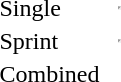<table>
<tr>
<td>Single<br></td>
<td></td>
<td></td>
<td><hr></td>
</tr>
<tr>
<td>Sprint<br></td>
<td></td>
<td></td>
<td><hr></td>
</tr>
<tr>
<td>Combined<br></td>
<td></td>
<td></td>
<td></td>
</tr>
</table>
